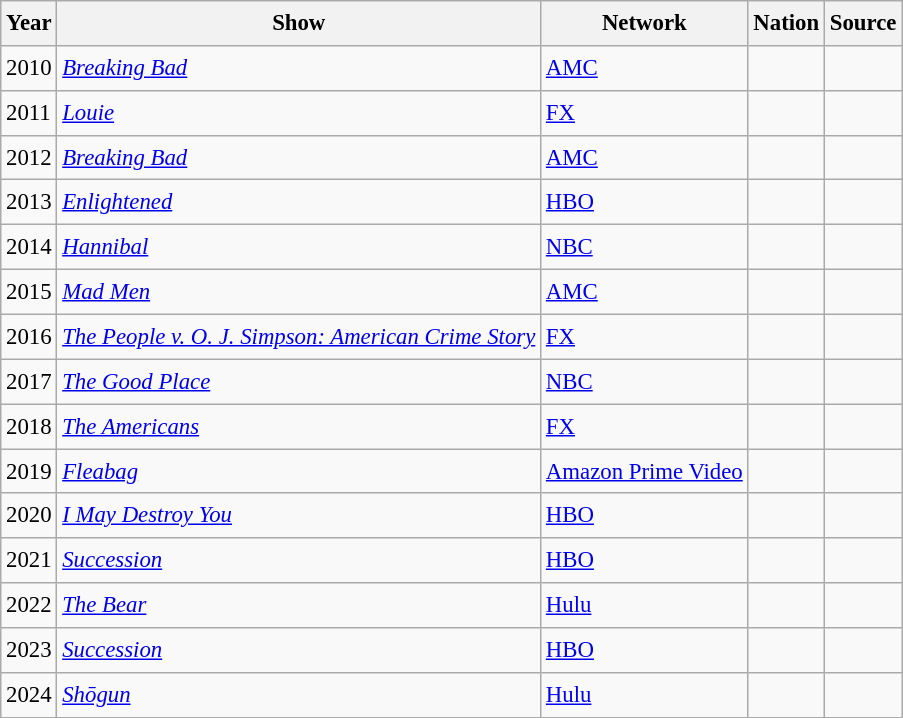<table class="wikitable" style="font-size:0.95em;line-height:1.5em;">
<tr>
<th>Year</th>
<th>Show</th>
<th>Network</th>
<th>Nation</th>
<th>Source</th>
</tr>
<tr>
<td>2010</td>
<td><em><a href='#'>Breaking Bad</a></em></td>
<td><a href='#'>AMC</a></td>
<td></td>
<td></td>
</tr>
<tr>
<td>2011</td>
<td><em><a href='#'>Louie</a></em></td>
<td><a href='#'>FX</a></td>
<td></td>
<td></td>
</tr>
<tr>
<td>2012</td>
<td><em><a href='#'>Breaking Bad</a></em></td>
<td><a href='#'>AMC</a></td>
<td></td>
<td></td>
</tr>
<tr>
<td>2013</td>
<td><em><a href='#'>Enlightened</a></em></td>
<td><a href='#'>HBO</a></td>
<td></td>
<td></td>
</tr>
<tr>
<td>2014</td>
<td><em><a href='#'>Hannibal</a></em></td>
<td><a href='#'>NBC</a></td>
<td></td>
<td></td>
</tr>
<tr>
<td>2015</td>
<td><em><a href='#'>Mad Men</a></em></td>
<td><a href='#'>AMC</a></td>
<td></td>
<td></td>
</tr>
<tr>
<td>2016</td>
<td><em><a href='#'>The People v. O. J. Simpson: American Crime Story</a></em></td>
<td><a href='#'>FX</a></td>
<td></td>
<td></td>
</tr>
<tr>
<td>2017</td>
<td><em><a href='#'>The Good Place</a></em></td>
<td><a href='#'>NBC</a></td>
<td></td>
<td></td>
</tr>
<tr>
<td>2018</td>
<td><em><a href='#'>The Americans</a></em></td>
<td><a href='#'>FX</a></td>
<td></td>
<td></td>
</tr>
<tr>
<td>2019</td>
<td><em><a href='#'>Fleabag</a></em></td>
<td><a href='#'>Amazon Prime Video</a></td>
<td></td>
<td></td>
</tr>
<tr>
<td>2020</td>
<td><em><a href='#'>I May Destroy You</a></em></td>
<td><a href='#'>HBO</a></td>
<td></td>
<td></td>
</tr>
<tr>
<td>2021</td>
<td><em><a href='#'>Succession</a></em></td>
<td><a href='#'>HBO</a></td>
<td></td>
<td></td>
</tr>
<tr>
<td>2022</td>
<td><em><a href='#'>The Bear</a></em></td>
<td><a href='#'>Hulu</a></td>
<td></td>
<td></td>
</tr>
<tr>
<td>2023</td>
<td><em><a href='#'>Succession</a></em></td>
<td><a href='#'>HBO</a></td>
<td></td>
<td></td>
</tr>
<tr>
<td>2024</td>
<td><em><a href='#'>Shōgun</a></em></td>
<td><a href='#'>Hulu</a></td>
<td></td>
<td></td>
</tr>
</table>
